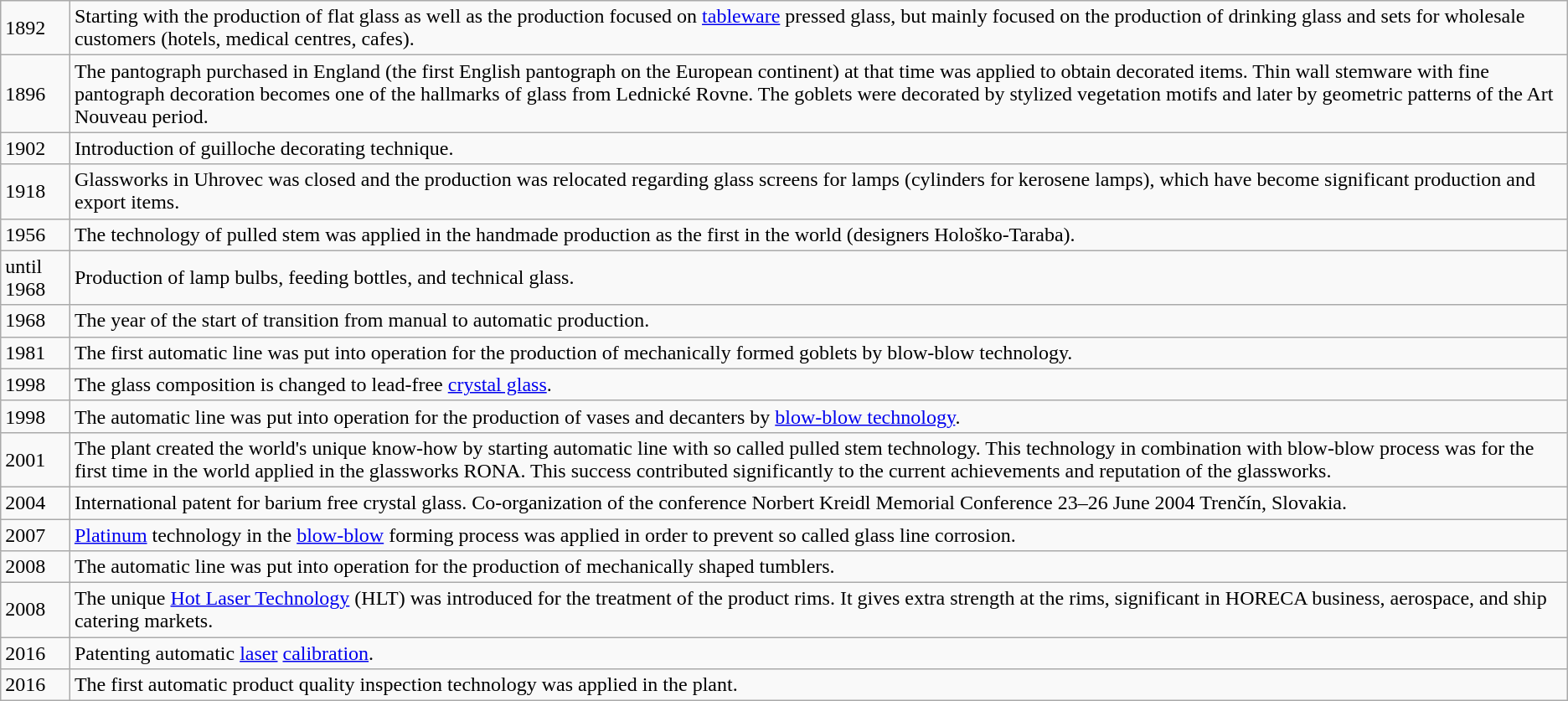<table class="wikitable">
<tr>
<td>1892</td>
<td>Starting with the production of flat glass as well as the production focused on <a href='#'>tableware</a> pressed glass, but mainly focused on the production of drinking glass and sets for wholesale customers (hotels, medical centres, cafes).</td>
</tr>
<tr>
<td>1896</td>
<td>The pantograph purchased in England (the first English pantograph on the European continent) at that time was applied to obtain decorated items. Thin wall stemware with fine pantograph decoration becomes one of the hallmarks of glass from Lednické Rovne. The goblets were decorated by stylized vegetation motifs and later by geometric patterns of the Art Nouveau period.</td>
</tr>
<tr>
<td>1902</td>
<td>Introduction of guilloche decorating technique.</td>
</tr>
<tr>
<td>1918</td>
<td>Glassworks in Uhrovec was closed and the production was relocated regarding glass screens for lamps (cylinders for kerosene lamps), which have become significant production and export items.</td>
</tr>
<tr>
<td>1956</td>
<td>The technology of pulled stem was applied in the handmade production as the first in the world (designers Hološko-Taraba).</td>
</tr>
<tr>
<td>until 1968</td>
<td>Production of lamp bulbs, feeding bottles, and technical glass.</td>
</tr>
<tr>
<td>1968</td>
<td>The year of the start of transition from manual to automatic production.</td>
</tr>
<tr>
<td>1981</td>
<td>The first automatic line was put into operation for the production of mechanically formed goblets by blow-blow technology.</td>
</tr>
<tr>
<td>1998</td>
<td>The glass composition is changed to lead-free <a href='#'>crystal glass</a>.</td>
</tr>
<tr>
<td>1998</td>
<td>The automatic line was put into operation for the production of vases and decanters by <a href='#'>blow-blow technology</a>.</td>
</tr>
<tr>
<td>2001</td>
<td>The plant created the world's unique know-how by starting automatic line with so called pulled stem technology. This technology in combination with blow-blow process was for the first time in the world applied in the glassworks RONA. This success contributed significantly to the current achievements and reputation of the glassworks.</td>
</tr>
<tr>
<td>2004</td>
<td>International patent for barium free crystal glass. Co-organization of the conference Norbert Kreidl Memorial Conference 23–26 June 2004 Trenčín, Slovakia.</td>
</tr>
<tr>
<td>2007</td>
<td><a href='#'>Platinum</a> technology in the <a href='#'>blow-blow</a> forming process was applied in order to prevent so called glass line corrosion.</td>
</tr>
<tr>
<td>2008</td>
<td>The automatic line was put into operation for the production of mechanically shaped tumblers.</td>
</tr>
<tr>
<td>2008</td>
<td>The unique <a href='#'>Hot Laser Technology</a> (HLT) was introduced for the treatment of the product rims. It gives extra strength at the rims, significant in HORECA business, aerospace, and ship catering markets.</td>
</tr>
<tr>
<td>2016</td>
<td>Patenting automatic <a href='#'>laser</a> <a href='#'>calibration</a>.</td>
</tr>
<tr>
<td>2016</td>
<td>The first automatic product quality inspection technology was applied in the plant.</td>
</tr>
</table>
